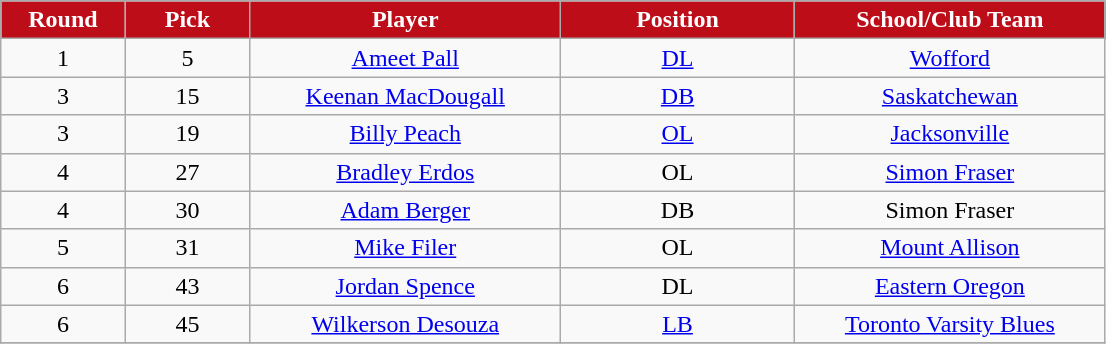<table class="wikitable sortable">
<tr>
<th style="background:#bd0d18;color:#FFFFFF;"  width="8%">Round</th>
<th style="background:#bd0d18;color:#FFFFFF;"  width="8%">Pick</th>
<th style="background:#bd0d18;color:#FFFFFF;"  width="20%">Player</th>
<th style="background:#bd0d18;color:#FFFFFF;"  width="15%">Position</th>
<th style="background:#bd0d18;color:#FFFFFF;"  width="20%">School/Club Team</th>
</tr>
<tr align="center">
<td align=center>1</td>
<td>5</td>
<td><a href='#'>Ameet Pall</a></td>
<td><a href='#'>DL</a></td>
<td><a href='#'>Wofford</a></td>
</tr>
<tr align="center">
<td align=center>3</td>
<td>15</td>
<td><a href='#'>Keenan MacDougall</a></td>
<td><a href='#'>DB</a></td>
<td><a href='#'>Saskatchewan</a></td>
</tr>
<tr align="center">
<td align=center>3</td>
<td>19</td>
<td><a href='#'>Billy Peach</a></td>
<td><a href='#'>OL</a></td>
<td><a href='#'>Jacksonville</a></td>
</tr>
<tr align="center">
<td align=center>4</td>
<td>27</td>
<td><a href='#'>Bradley Erdos</a></td>
<td>OL</td>
<td><a href='#'>Simon Fraser</a></td>
</tr>
<tr align="center">
<td align=center>4</td>
<td>30</td>
<td><a href='#'>Adam Berger</a></td>
<td>DB</td>
<td>Simon Fraser</td>
</tr>
<tr align="center">
<td align=center>5</td>
<td>31</td>
<td><a href='#'>Mike Filer</a></td>
<td>OL</td>
<td><a href='#'>Mount Allison</a></td>
</tr>
<tr align="center">
<td align=center>6</td>
<td>43</td>
<td><a href='#'>Jordan Spence</a></td>
<td>DL</td>
<td><a href='#'>Eastern Oregon</a></td>
</tr>
<tr align="center">
<td align=center>6</td>
<td>45</td>
<td><a href='#'>Wilkerson Desouza</a></td>
<td><a href='#'>LB</a></td>
<td><a href='#'>Toronto Varsity Blues</a></td>
</tr>
<tr>
</tr>
</table>
